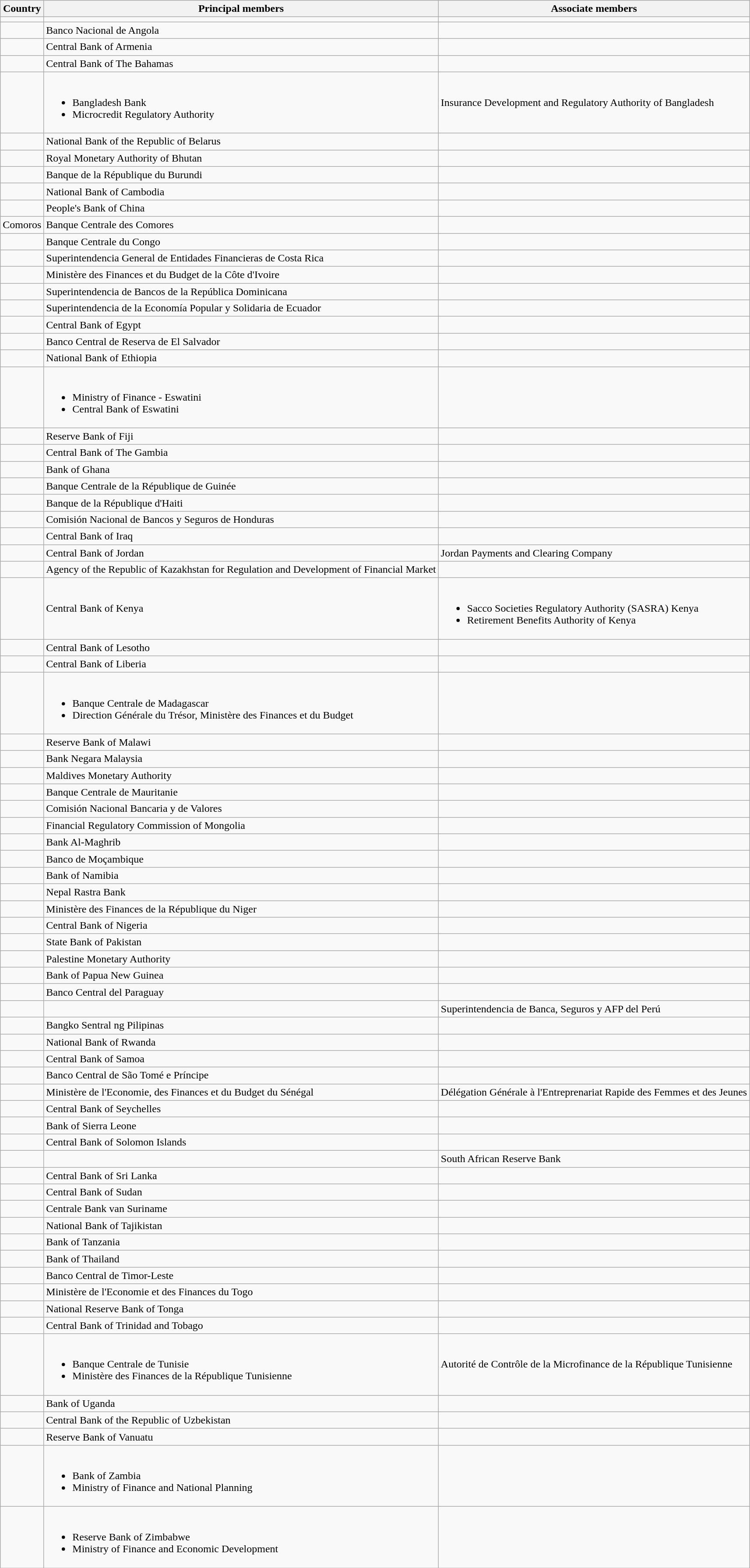<table class="wikitable sortable">
<tr>
<th>Country</th>
<th>Principal members</th>
<th>Associate members</th>
</tr>
<tr>
<td></td>
<td></td>
<td></td>
</tr>
<tr>
<td></td>
<td>Banco Nacional de Angola</td>
<td></td>
</tr>
<tr>
<td></td>
<td>Central Bank of Armenia</td>
<td></td>
</tr>
<tr>
<td></td>
<td>Central Bank of The Bahamas</td>
<td></td>
</tr>
<tr>
<td></td>
<td><br><ul><li>Bangladesh Bank</li><li>Microcredit Regulatory Authority</li></ul></td>
<td>Insurance Development and Regulatory Authority of Bangladesh</td>
</tr>
<tr>
<td></td>
<td>National Bank of the Republic of Belarus</td>
<td></td>
</tr>
<tr>
<td></td>
<td>Royal Monetary Authority of Bhutan</td>
<td></td>
</tr>
<tr>
<td></td>
<td>Banque de la République du Burundi</td>
<td></td>
</tr>
<tr>
<td></td>
<td>National Bank of Cambodia</td>
<td></td>
</tr>
<tr>
<td></td>
<td>People's Bank of China</td>
<td></td>
</tr>
<tr>
<td>  Comoros</td>
<td>Banque Centrale des Comores</td>
<td></td>
</tr>
<tr>
<td></td>
<td>Banque Centrale du Congo</td>
<td></td>
</tr>
<tr>
<td></td>
<td>Superintendencia General de Entidades Financieras de Costa Rica</td>
<td></td>
</tr>
<tr>
<td></td>
<td>Ministère des Finances et du Budget de la Côte d'Ivoire</td>
<td></td>
</tr>
<tr>
<td></td>
<td>Superintendencia de Bancos de la  República Dominicana</td>
<td></td>
</tr>
<tr>
<td></td>
<td>Superintendencia de la Economía Popular y Solidaria de Ecuador</td>
<td></td>
</tr>
<tr>
<td></td>
<td>Central Bank of Egypt</td>
<td></td>
</tr>
<tr>
<td></td>
<td>Banco Central de Reserva de El Salvador</td>
<td></td>
</tr>
<tr>
<td></td>
<td>National Bank of Ethiopia</td>
<td></td>
</tr>
<tr>
<td></td>
<td><br><ul><li>Ministry of Finance - Eswatini</li><li>Central Bank of Eswatini</li></ul></td>
<td></td>
</tr>
<tr>
<td></td>
<td>Reserve Bank of Fiji</td>
<td></td>
</tr>
<tr>
<td></td>
<td>Central Bank of The Gambia</td>
<td></td>
</tr>
<tr>
<td></td>
<td>Bank of Ghana</td>
<td></td>
</tr>
<tr>
<td></td>
<td>Banque Centrale de la République de Guinée</td>
<td></td>
</tr>
<tr>
<td></td>
<td>Banque de la République d'Haiti</td>
<td></td>
</tr>
<tr>
<td></td>
<td>Comisión Nacional de Bancos y Seguros de Honduras</td>
<td></td>
</tr>
<tr>
<td></td>
<td>Central Bank of Iraq</td>
<td></td>
</tr>
<tr>
<td></td>
<td>Central Bank of Jordan</td>
<td>Jordan Payments and Clearing Company</td>
</tr>
<tr>
<td></td>
<td>Agency of the Republic of Kazakhstan for Regulation and Development of Financial Market</td>
<td></td>
</tr>
<tr>
<td></td>
<td>Central Bank of Kenya</td>
<td><br><ul><li>Sacco Societies Regulatory Authority (SASRA) Kenya</li><li>Retirement Benefits Authority of Kenya</li></ul></td>
</tr>
<tr>
<td></td>
<td>Central Bank of Lesotho</td>
<td></td>
</tr>
<tr>
<td></td>
<td>Central Bank of Liberia</td>
<td></td>
</tr>
<tr>
<td></td>
<td><br><ul><li>Banque Centrale de Madagascar</li><li>Direction Générale du Trésor, Ministère des Finances et du Budget</li></ul></td>
<td></td>
</tr>
<tr>
<td></td>
<td>Reserve Bank of Malawi</td>
<td></td>
</tr>
<tr>
<td></td>
<td>Bank Negara Malaysia</td>
<td></td>
</tr>
<tr>
<td></td>
<td>Maldives Monetary Authority</td>
<td></td>
</tr>
<tr>
<td></td>
<td>Banque Centrale de Mauritanie</td>
<td></td>
</tr>
<tr>
<td></td>
<td>Comisión Nacional Bancaria y de Valores</td>
<td></td>
</tr>
<tr>
<td></td>
<td>Financial Regulatory Commission of Mongolia</td>
<td></td>
</tr>
<tr>
<td></td>
<td>Bank Al-Maghrib</td>
<td></td>
</tr>
<tr>
<td></td>
<td>Banco de Moçambique</td>
<td></td>
</tr>
<tr>
<td></td>
<td>Bank of Namibia</td>
<td></td>
</tr>
<tr>
<td></td>
<td>Nepal Rastra Bank</td>
<td></td>
</tr>
<tr>
<td></td>
<td>Ministère des Finances de la République du Niger</td>
<td></td>
</tr>
<tr>
<td></td>
<td>Central Bank of Nigeria</td>
<td></td>
</tr>
<tr>
<td></td>
<td>State Bank of Pakistan</td>
<td></td>
</tr>
<tr>
<td></td>
<td>Palestine Monetary Authority</td>
<td></td>
</tr>
<tr>
<td></td>
<td>Bank of Papua New Guinea</td>
<td></td>
</tr>
<tr>
<td></td>
<td>Banco Central del Paraguay</td>
<td></td>
</tr>
<tr>
<td></td>
<td></td>
<td>Superintendencia de Banca, Seguros y AFP del Perú</td>
</tr>
<tr>
<td></td>
<td>Bangko Sentral ng Pilipinas</td>
<td></td>
</tr>
<tr>
<td></td>
<td>National Bank of Rwanda</td>
<td></td>
</tr>
<tr>
<td></td>
<td>Central Bank of Samoa</td>
<td></td>
</tr>
<tr>
<td></td>
<td>Banco Central de São Tomé e Príncipe</td>
<td></td>
</tr>
<tr>
<td></td>
<td>Ministère de l'Economie, des Finances et du Budget du Sénégal</td>
<td>Délégation Générale à l'Entreprenariat Rapide des Femmes et des Jeunes</td>
</tr>
<tr>
<td></td>
<td>Central Bank of Seychelles</td>
<td></td>
</tr>
<tr>
<td></td>
<td>Bank of Sierra Leone</td>
<td></td>
</tr>
<tr>
<td></td>
<td>Central Bank of Solomon Islands</td>
<td></td>
</tr>
<tr>
<td></td>
<td></td>
<td>South African Reserve Bank</td>
</tr>
<tr>
<td></td>
<td>Central Bank of Sri Lanka</td>
<td></td>
</tr>
<tr>
<td></td>
<td>Central Bank of Sudan</td>
<td></td>
</tr>
<tr>
<td></td>
<td>Centrale Bank van Suriname</td>
<td></td>
</tr>
<tr>
<td></td>
<td>National Bank of Tajikistan</td>
<td></td>
</tr>
<tr>
<td></td>
<td>Bank of Tanzania</td>
<td></td>
</tr>
<tr>
<td></td>
<td>Bank of Thailand</td>
<td></td>
</tr>
<tr>
<td></td>
<td>Banco Central de Timor-Leste</td>
<td></td>
</tr>
<tr>
<td></td>
<td>Ministère de l'Economie et des Finances du Togo</td>
<td></td>
</tr>
<tr>
<td></td>
<td>National Reserve Bank of Tonga</td>
<td></td>
</tr>
<tr>
<td></td>
<td>Central Bank of Trinidad and Tobago</td>
<td></td>
</tr>
<tr>
<td></td>
<td><br><ul><li>Banque Centrale de Tunisie</li><li>Ministère des Finances de la République Tunisienne</li></ul></td>
<td>Autorité de Contrôle de la Microfinance de la République Tunisienne</td>
</tr>
<tr>
<td></td>
<td>Bank of Uganda</td>
<td></td>
</tr>
<tr>
<td></td>
<td>Central Bank of the Republic of Uzbekistan</td>
<td></td>
</tr>
<tr>
<td></td>
<td>Reserve Bank of Vanuatu</td>
<td></td>
</tr>
<tr>
<td></td>
<td><br><ul><li>Bank of Zambia</li><li>Ministry of Finance and National Planning</li></ul></td>
<td></td>
</tr>
<tr>
<td></td>
<td><br><ul><li>Reserve Bank of Zimbabwe</li><li>Ministry of Finance and Economic Development</li></ul></td>
<td></td>
</tr>
</table>
